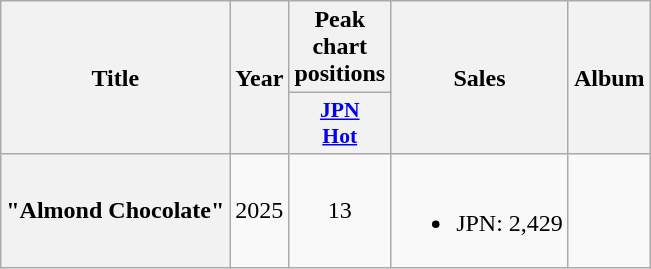<table class="wikitable plainrowheaders" style="text-align:center">
<tr>
<th scope="col" rowspan="2">Title</th>
<th scope="col" rowspan="2">Year</th>
<th scope="col" colspan="1">Peak chart positions</th>
<th scope="col" rowspan="2">Sales</th>
<th scope="col" rowspan="2">Album</th>
</tr>
<tr>
<th scope="col" style="font-size:90%; width:3em"><a href='#'>JPN<br>Hot</a><br></th>
</tr>
<tr>
<th scope="row">"Almond Chocolate"</th>
<td>2025</td>
<td>13</td>
<td><br><ul><li>JPN: 2,429  </li></ul></td>
<td></td>
</tr>
</table>
